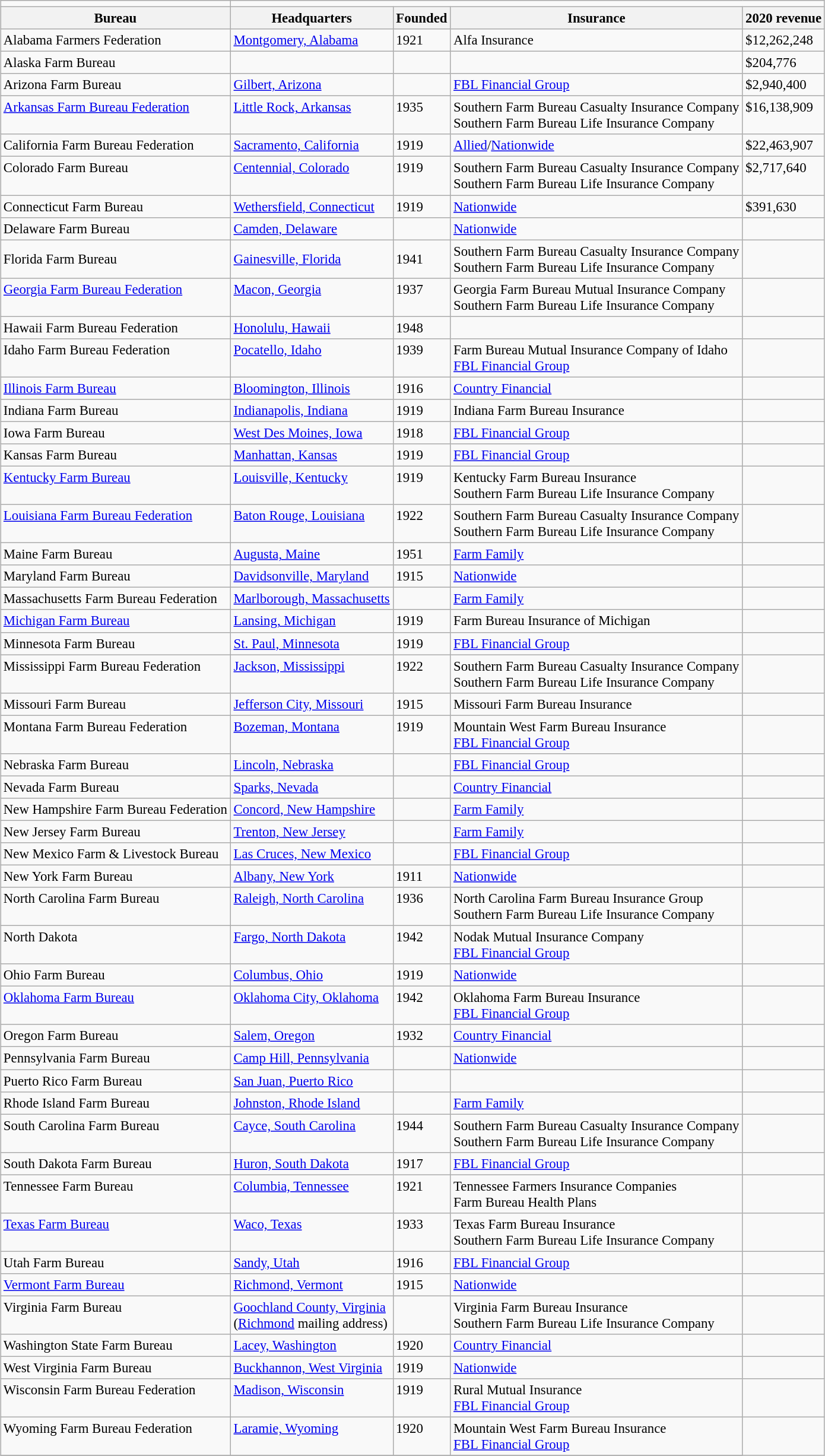<table class="wikitable sortable" border="1" style="font-size:95%; vertical-align: top; margin-left: auto; margin-right: auto;">
<tr>
<td></td>
</tr>
<tr style="vertical-align: top; text-align: left;">
<th>Bureau</th>
<th>Headquarters</th>
<th>Founded</th>
<th>Insurance</th>
<th>2020 revenue</th>
</tr>
<tr style="vertical-align: top; text-align: left;">
<td>Alabama Farmers Federation</td>
<td><a href='#'>Montgomery, Alabama</a></td>
<td>1921</td>
<td>Alfa Insurance</td>
<td>$12,262,248</td>
</tr>
<tr style="vertical-align: top; text-align: left;">
<td>Alaska Farm Bureau</td>
<td></td>
<td></td>
<td></td>
<td>$204,776</td>
</tr>
<tr style="vertical-align: top; text-align: left;">
<td>Arizona Farm Bureau</td>
<td><a href='#'>Gilbert, Arizona</a></td>
<td></td>
<td><a href='#'>FBL Financial Group</a></td>
<td>$2,940,400</td>
</tr>
<tr style="vertical-align: top; text-align: left;">
<td><a href='#'>Arkansas Farm Bureau Federation</a></td>
<td><a href='#'>Little Rock, Arkansas</a></td>
<td>1935</td>
<td>Southern Farm Bureau Casualty Insurance Company<br>Southern Farm Bureau Life Insurance Company</td>
<td>$16,138,909</td>
</tr>
<tr style="vertical-align: top; text-align: left;">
<td>California Farm Bureau Federation</td>
<td><a href='#'>Sacramento, California</a></td>
<td>1919</td>
<td><a href='#'>Allied</a>/<a href='#'>Nationwide</a></td>
<td>$22,463,907</td>
</tr>
<tr style="vertical-align: top; text-align: left;">
<td>Colorado Farm Bureau</td>
<td><a href='#'>Centennial, Colorado</a></td>
<td>1919</td>
<td>Southern Farm Bureau Casualty Insurance Company<br>Southern Farm Bureau Life Insurance Company</td>
<td>$2,717,640</td>
</tr>
<tr style="vertical-align: top; text-align: left;">
<td>Connecticut Farm Bureau</td>
<td><a href='#'>Wethersfield, Connecticut</a></td>
<td>1919</td>
<td><a href='#'>Nationwide</a></td>
<td>$391,630</td>
</tr>
<tr style="vertical-align: top; text-align: left;">
<td>Delaware Farm Bureau</td>
<td><a href='#'>Camden, Delaware</a></td>
<td></td>
<td><a href='#'>Nationwide</a></td>
</tr>
<tr>
<td>Florida Farm Bureau</td>
<td><a href='#'>Gainesville, Florida</a></td>
<td>1941</td>
<td>Southern Farm Bureau Casualty Insurance Company<br>Southern Farm Bureau Life Insurance Company</td>
<td></td>
</tr>
<tr style="vertical-align: top; text-align: left;">
<td><a href='#'>Georgia Farm Bureau Federation</a></td>
<td><a href='#'>Macon, Georgia</a></td>
<td>1937</td>
<td>Georgia Farm Bureau Mutual Insurance Company<br>Southern Farm Bureau Life Insurance Company</td>
<td></td>
</tr>
<tr style="vertical-align: top; text-align: left;">
<td>Hawaii Farm Bureau Federation</td>
<td><a href='#'>Honolulu, Hawaii</a></td>
<td>1948</td>
<td></td>
<td></td>
</tr>
<tr style="vertical-align: top; text-align: left;">
<td>Idaho Farm Bureau Federation</td>
<td><a href='#'>Pocatello, Idaho</a></td>
<td>1939</td>
<td>Farm Bureau Mutual Insurance Company of Idaho<br><a href='#'>FBL Financial Group</a></td>
<td></td>
</tr>
<tr style="vertical-align: top; text-align: left;">
<td><a href='#'>Illinois Farm Bureau</a></td>
<td><a href='#'>Bloomington, Illinois</a></td>
<td>1916</td>
<td><a href='#'>Country Financial</a></td>
<td></td>
</tr>
<tr style="vertical-align: top; text-align: left;">
<td>Indiana Farm Bureau</td>
<td><a href='#'>Indianapolis, Indiana</a></td>
<td>1919</td>
<td>Indiana Farm Bureau Insurance</td>
<td></td>
</tr>
<tr style="vertical-align: top; text-align: left;">
<td>Iowa Farm Bureau</td>
<td><a href='#'>West Des Moines, Iowa</a></td>
<td>1918</td>
<td><a href='#'>FBL Financial Group</a></td>
<td></td>
</tr>
<tr style="vertical-align: top; text-align: left;">
<td>Kansas Farm Bureau</td>
<td><a href='#'>Manhattan, Kansas</a></td>
<td>1919</td>
<td><a href='#'>FBL Financial Group</a></td>
<td></td>
</tr>
<tr style="vertical-align: top; text-align: left;">
<td><a href='#'>Kentucky Farm Bureau</a></td>
<td><a href='#'>Louisville, Kentucky</a></td>
<td>1919</td>
<td>Kentucky Farm Bureau Insurance<br>Southern Farm Bureau Life Insurance Company</td>
<td></td>
</tr>
<tr style="vertical-align: top; text-align: left;">
<td><a href='#'>Louisiana Farm Bureau Federation</a></td>
<td><a href='#'>Baton Rouge, Louisiana</a></td>
<td>1922</td>
<td>Southern Farm Bureau Casualty Insurance Company<br>Southern Farm Bureau Life Insurance Company</td>
<td></td>
</tr>
<tr style="vertical-align: top; text-align: left;">
<td>Maine Farm Bureau</td>
<td><a href='#'>Augusta, Maine</a></td>
<td>1951</td>
<td><a href='#'>Farm Family</a></td>
<td></td>
</tr>
<tr style="vertical-align: top; text-align: left;">
<td>Maryland Farm Bureau</td>
<td><a href='#'>Davidsonville, Maryland</a></td>
<td>1915</td>
<td><a href='#'>Nationwide</a></td>
<td></td>
</tr>
<tr style="vertical-align: top; text-align: left;">
<td>Massachusetts Farm Bureau Federation</td>
<td><a href='#'>Marlborough, Massachusetts</a></td>
<td></td>
<td><a href='#'>Farm Family</a></td>
<td></td>
</tr>
<tr style="vertical-align: top; text-align: left;">
<td><a href='#'>Michigan Farm Bureau</a></td>
<td><a href='#'>Lansing, Michigan</a></td>
<td>1919</td>
<td>Farm Bureau Insurance of Michigan</td>
<td></td>
</tr>
<tr style="vertical-align: top; text-align: left;">
<td>Minnesota Farm Bureau</td>
<td><a href='#'>St. Paul, Minnesota</a></td>
<td>1919</td>
<td><a href='#'>FBL Financial Group</a></td>
<td></td>
</tr>
<tr style="vertical-align: top; text-align: left;">
<td>Mississippi Farm Bureau Federation</td>
<td><a href='#'>Jackson, Mississippi</a></td>
<td>1922</td>
<td>Southern Farm Bureau Casualty Insurance Company<br>Southern Farm Bureau Life Insurance Company</td>
<td></td>
</tr>
<tr style="vertical-align: top; text-align: left;">
<td>Missouri Farm Bureau</td>
<td><a href='#'>Jefferson City, Missouri</a></td>
<td>1915</td>
<td>Missouri Farm Bureau Insurance</td>
<td></td>
</tr>
<tr style="vertical-align: top; text-align: left;">
<td>Montana Farm Bureau Federation</td>
<td><a href='#'>Bozeman, Montana</a></td>
<td>1919</td>
<td>Mountain West Farm Bureau Insurance<br><a href='#'>FBL Financial Group</a></td>
<td></td>
</tr>
<tr style="vertical-align: top; text-align: left;">
<td>Nebraska Farm Bureau</td>
<td><a href='#'>Lincoln, Nebraska</a></td>
<td></td>
<td><a href='#'>FBL Financial Group</a></td>
<td></td>
</tr>
<tr style="vertical-align: top; text-align: left;">
<td>Nevada Farm Bureau</td>
<td><a href='#'>Sparks, Nevada</a></td>
<td></td>
<td><a href='#'>Country Financial</a></td>
<td></td>
</tr>
<tr style="vertical-align: top; text-align: left;">
<td>New Hampshire Farm Bureau Federation</td>
<td><a href='#'>Concord, New Hampshire</a></td>
<td></td>
<td><a href='#'>Farm Family</a></td>
<td></td>
</tr>
<tr style="vertical-align: top; text-align: left;">
<td>New Jersey Farm Bureau</td>
<td><a href='#'>Trenton, New Jersey</a></td>
<td></td>
<td><a href='#'>Farm Family</a></td>
<td></td>
</tr>
<tr style="vertical-align: top; text-align: left;">
<td>New Mexico Farm & Livestock Bureau</td>
<td><a href='#'>Las Cruces, New Mexico</a></td>
<td></td>
<td><a href='#'>FBL Financial Group</a></td>
<td></td>
</tr>
<tr style="vertical-align: top; text-align: left;">
<td>New York Farm Bureau</td>
<td><a href='#'>Albany, New York</a></td>
<td>1911</td>
<td><a href='#'>Nationwide</a></td>
<td></td>
</tr>
<tr style="vertical-align: top; text-align: left;">
<td>North Carolina Farm Bureau</td>
<td><a href='#'>Raleigh, North Carolina</a></td>
<td>1936</td>
<td>North Carolina Farm Bureau Insurance Group<br>Southern Farm Bureau Life Insurance Company<br></td>
<td></td>
</tr>
<tr style="vertical-align: top; text-align: left;">
<td>North Dakota</td>
<td><a href='#'>Fargo, North Dakota</a></td>
<td>1942</td>
<td>Nodak Mutual Insurance Company<br><a href='#'>FBL Financial Group</a></td>
<td></td>
</tr>
<tr style="vertical-align: top; text-align: left;">
<td>Ohio Farm Bureau</td>
<td><a href='#'>Columbus, Ohio</a></td>
<td>1919</td>
<td><a href='#'>Nationwide</a></td>
<td></td>
</tr>
<tr style="vertical-align: top; text-align: left;">
<td><a href='#'>Oklahoma Farm Bureau</a></td>
<td><a href='#'>Oklahoma City, Oklahoma</a></td>
<td>1942</td>
<td>Oklahoma Farm Bureau Insurance<br><a href='#'>FBL Financial Group</a></td>
<td></td>
</tr>
<tr style="vertical-align: top; text-align: left;">
<td>Oregon Farm Bureau</td>
<td><a href='#'>Salem, Oregon</a></td>
<td>1932</td>
<td><a href='#'>Country Financial</a></td>
<td></td>
</tr>
<tr style="vertical-align: top; text-align: left;">
<td>Pennsylvania Farm Bureau</td>
<td><a href='#'>Camp Hill, Pennsylvania</a></td>
<td></td>
<td><a href='#'>Nationwide</a></td>
<td></td>
</tr>
<tr style="vertical-align: top; text-align: left;">
<td>Puerto Rico Farm Bureau</td>
<td><a href='#'>San Juan, Puerto Rico</a></td>
<td></td>
<td></td>
<td></td>
</tr>
<tr style="vertical-align: top; text-align: left;">
<td>Rhode Island Farm Bureau</td>
<td><a href='#'>Johnston, Rhode Island</a></td>
<td></td>
<td><a href='#'>Farm Family</a></td>
<td></td>
</tr>
<tr style="vertical-align: top; text-align: left;">
<td>South Carolina Farm Bureau</td>
<td><a href='#'>Cayce, South Carolina</a></td>
<td>1944</td>
<td>Southern Farm Bureau Casualty Insurance Company<br>Southern Farm Bureau Life Insurance Company</td>
<td></td>
</tr>
<tr style="vertical-align: top; text-align: left;">
<td>South Dakota Farm Bureau</td>
<td><a href='#'>Huron, South Dakota</a></td>
<td>1917</td>
<td><a href='#'>FBL Financial Group</a></td>
<td></td>
</tr>
<tr style="vertical-align: top; text-align: left;">
<td>Tennessee Farm Bureau</td>
<td><a href='#'>Columbia, Tennessee</a></td>
<td>1921</td>
<td>Tennessee Farmers Insurance Companies<br>Farm Bureau Health Plans</td>
<td></td>
</tr>
<tr style="vertical-align: top; text-align: left;">
<td><a href='#'>Texas Farm Bureau</a></td>
<td><a href='#'>Waco, Texas</a></td>
<td>1933</td>
<td>Texas Farm Bureau Insurance<br>Southern Farm Bureau Life Insurance Company</td>
<td></td>
</tr>
<tr style="vertical-align: top; text-align: left;">
<td>Utah Farm Bureau</td>
<td><a href='#'>Sandy, Utah</a></td>
<td>1916</td>
<td><a href='#'>FBL Financial Group</a></td>
<td></td>
</tr>
<tr style="vertical-align: top; text-align: left;">
<td><a href='#'>Vermont Farm Bureau</a></td>
<td><a href='#'>Richmond, Vermont</a></td>
<td>1915</td>
<td><a href='#'>Nationwide</a></td>
<td></td>
</tr>
<tr style="vertical-align: top; text-align: left;">
<td>Virginia Farm Bureau</td>
<td><a href='#'>Goochland County, Virginia</a><br>(<a href='#'>Richmond</a> mailing address)</td>
<td></td>
<td>Virginia Farm Bureau Insurance<br>Southern Farm Bureau Life Insurance Company</td>
<td></td>
</tr>
<tr style="vertical-align: top; text-align: left;">
<td>Washington State Farm Bureau</td>
<td><a href='#'>Lacey, Washington</a></td>
<td>1920</td>
<td><a href='#'>Country Financial</a></td>
<td></td>
</tr>
<tr style="vertical-align: top; text-align: left;">
<td>West Virginia Farm Bureau</td>
<td><a href='#'>Buckhannon, West Virginia</a></td>
<td>1919</td>
<td><a href='#'>Nationwide</a></td>
<td></td>
</tr>
<tr style="vertical-align: top; text-align: left;">
<td>Wisconsin Farm Bureau Federation</td>
<td><a href='#'>Madison, Wisconsin</a></td>
<td>1919</td>
<td>Rural Mutual Insurance<br><a href='#'>FBL Financial Group</a></td>
<td></td>
</tr>
<tr style="vertical-align: top; text-align: left;">
<td>Wyoming Farm Bureau Federation</td>
<td><a href='#'>Laramie, Wyoming</a></td>
<td>1920</td>
<td>Mountain West Farm Bureau Insurance<br><a href='#'>FBL Financial Group</a></td>
</tr>
<tr>
</tr>
</table>
